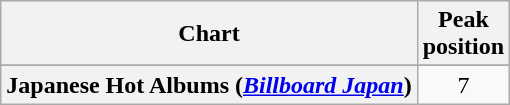<table class="wikitable sortable plainrowheaders" style="text-align:center">
<tr>
<th scope="col">Chart</th>
<th scope="col">Peak<br>position</th>
</tr>
<tr>
</tr>
<tr>
<th scope="row">Japanese Hot Albums (<em><a href='#'>Billboard Japan</a></em>)</th>
<td>7</td>
</tr>
</table>
